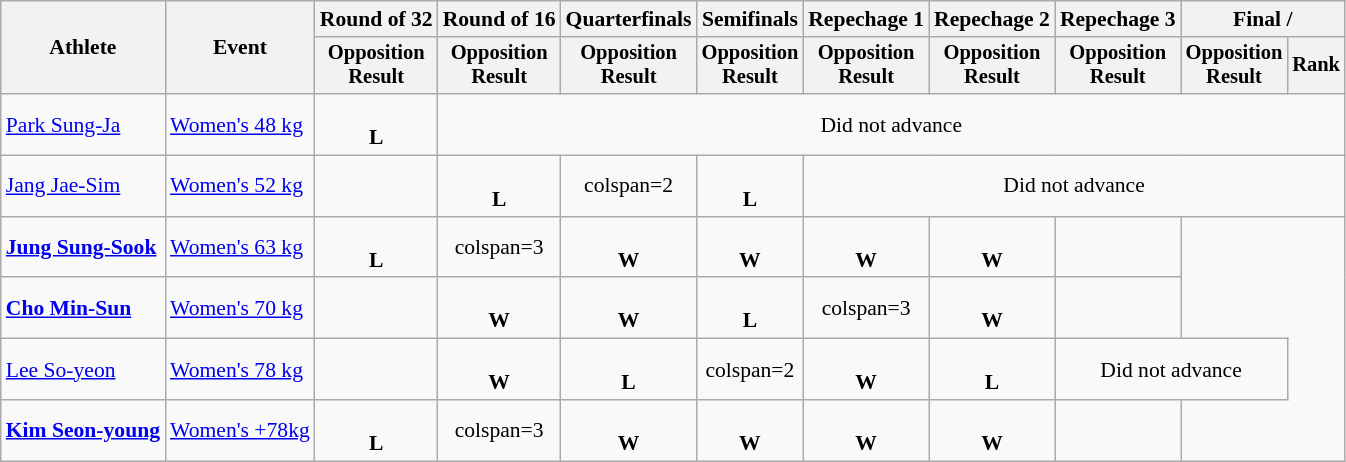<table class="wikitable" style="font-size:90%">
<tr>
<th rowspan="2">Athlete</th>
<th rowspan="2">Event</th>
<th>Round of 32</th>
<th>Round of 16</th>
<th>Quarterfinals</th>
<th>Semifinals</th>
<th>Repechage 1</th>
<th>Repechage 2</th>
<th>Repechage 3</th>
<th colspan=2>Final / </th>
</tr>
<tr style="font-size:95%">
<th>Opposition<br>Result</th>
<th>Opposition<br>Result</th>
<th>Opposition<br>Result</th>
<th>Opposition<br>Result</th>
<th>Opposition<br>Result</th>
<th>Opposition<br>Result</th>
<th>Opposition<br>Result</th>
<th>Opposition<br>Result</th>
<th>Rank</th>
</tr>
<tr style="text-align: center;">
<td style="text-align: left;"><a href='#'>Park Sung-Ja</a></td>
<td style="text-align: left;"><a href='#'>Women's 48 kg</a></td>
<td><br><strong>L</strong></td>
<td colspan=8>Did not advance</td>
</tr>
<tr style="text-align: center;">
<td style="text-align: left;"><a href='#'>Jang Jae-Sim</a></td>
<td style="text-align: left;"><a href='#'>Women's 52 kg</a></td>
<td></td>
<td><br><strong>L</strong></td>
<td>colspan=2 </td>
<td><br><strong>L</strong></td>
<td colspan=5>Did not advance</td>
</tr>
<tr style="text-align: center;">
<td style="text-align: left;"><strong><a href='#'>Jung Sung-Sook</a></strong></td>
<td style="text-align: left;"><a href='#'>Women's 63 kg</a></td>
<td><br><strong>L</strong></td>
<td>colspan=3 </td>
<td><br><strong>W</strong></td>
<td><br><strong>W</strong></td>
<td><br><strong>W</strong></td>
<td><br><strong>W</strong></td>
<td></td>
</tr>
<tr style="text-align: center;">
<td style="text-align: left;"><strong><a href='#'>Cho Min-Sun</a></strong></td>
<td style="text-align: left;"><a href='#'>Women's 70 kg</a></td>
<td></td>
<td><br><strong>W</strong></td>
<td><br><strong>W</strong></td>
<td><br><strong>L</strong></td>
<td>colspan=3 </td>
<td><br><strong>W</strong></td>
<td></td>
</tr>
<tr style="text-align: center;">
<td style="text-align: left;"><a href='#'>Lee So-yeon</a></td>
<td style="text-align: left;"><a href='#'>Women's 78 kg</a></td>
<td></td>
<td><br><strong>W</strong></td>
<td><br><strong>L</strong></td>
<td>colspan=2 </td>
<td><br><strong>W</strong></td>
<td><br><strong>L</strong></td>
<td colspan=2>Did not advance</td>
</tr>
<tr style="text-align: center;">
<td style="text-align: left;"><strong><a href='#'>Kim Seon-young</a></strong></td>
<td style="text-align: left;"><a href='#'>Women's +78kg</a></td>
<td><br><strong>L</strong></td>
<td>colspan=3 </td>
<td><br><strong>W</strong></td>
<td><br><strong>W</strong></td>
<td><br><strong>W</strong></td>
<td><br><strong>W</strong></td>
<td></td>
</tr>
</table>
